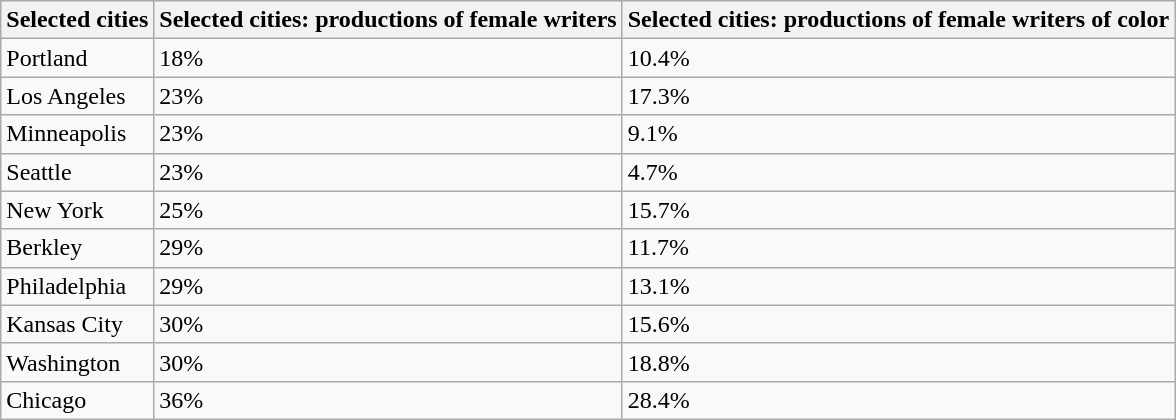<table class="wikitable">
<tr>
<th>Selected cities</th>
<th>Selected cities: productions of female writers</th>
<th>Selected cities: productions of female writers of color</th>
</tr>
<tr>
<td>Portland</td>
<td>18%</td>
<td>10.4%</td>
</tr>
<tr>
<td>Los Angeles</td>
<td>23%</td>
<td>17.3%</td>
</tr>
<tr>
<td>Minneapolis</td>
<td>23%</td>
<td>9.1%</td>
</tr>
<tr>
<td>Seattle</td>
<td>23%</td>
<td>4.7%</td>
</tr>
<tr>
<td>New York</td>
<td>25%</td>
<td>15.7%</td>
</tr>
<tr>
<td>Berkley</td>
<td>29%</td>
<td>11.7%</td>
</tr>
<tr>
<td>Philadelphia</td>
<td>29%</td>
<td>13.1%</td>
</tr>
<tr>
<td>Kansas City</td>
<td>30%</td>
<td>15.6%</td>
</tr>
<tr>
<td>Washington</td>
<td>30%</td>
<td>18.8%</td>
</tr>
<tr>
<td>Chicago</td>
<td>36%</td>
<td>28.4%</td>
</tr>
</table>
